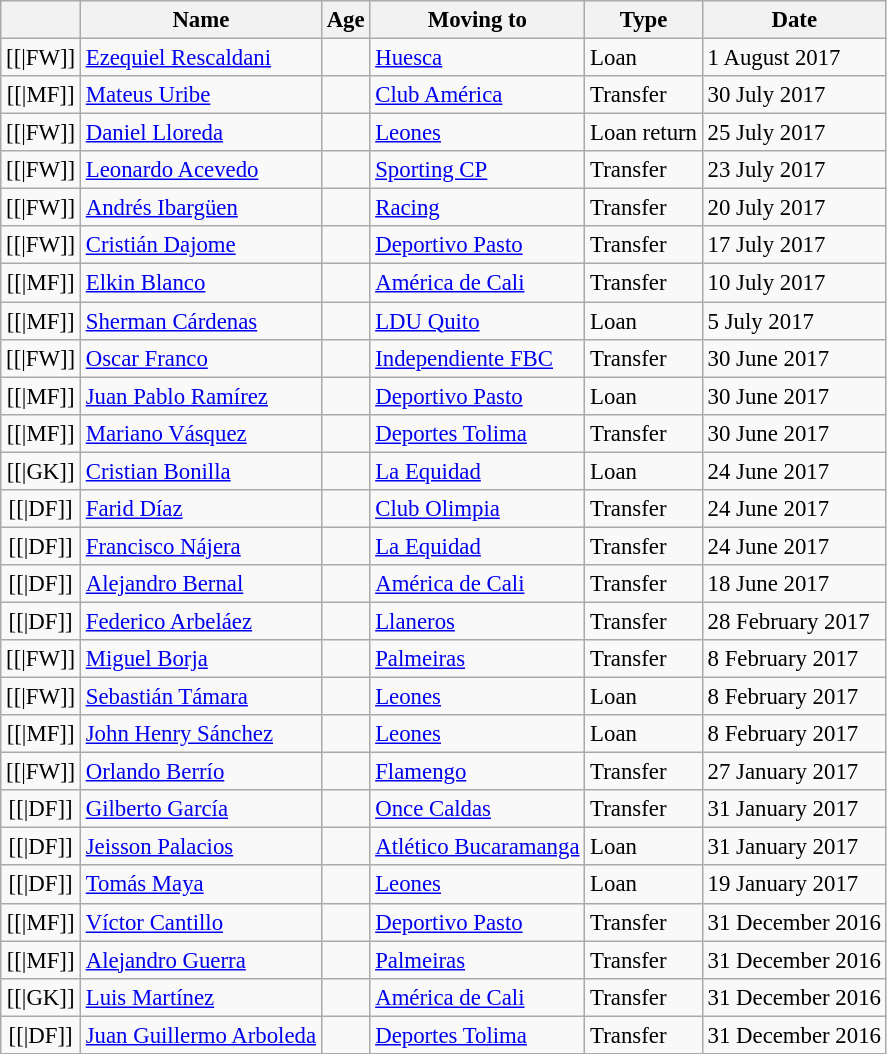<table class="wikitable sortable" Style="text-align: left;font-size:95%">
<tr>
<th></th>
<th>Name</th>
<th>Age</th>
<th>Moving to</th>
<th>Type</th>
<th>Date</th>
</tr>
<tr>
<td align=center>[[|FW]]</td>
<td> <a href='#'>Ezequiel Rescaldani</a></td>
<td align=center></td>
<td> <a href='#'>Huesca</a></td>
<td>Loan</td>
<td>1 August 2017</td>
</tr>
<tr>
<td align=center>[[|MF]]</td>
<td> <a href='#'>Mateus Uribe</a></td>
<td align=center></td>
<td> <a href='#'>Club América</a></td>
<td>Transfer</td>
<td>30 July 2017</td>
</tr>
<tr>
<td align=center>[[|FW]]</td>
<td> <a href='#'>Daniel Lloreda</a></td>
<td align=center></td>
<td> <a href='#'>Leones</a></td>
<td>Loan return</td>
<td>25 July 2017</td>
</tr>
<tr>
<td align=center>[[|FW]]</td>
<td> <a href='#'>Leonardo Acevedo</a></td>
<td align=center></td>
<td> <a href='#'>Sporting CP</a></td>
<td>Transfer</td>
<td>23 July 2017</td>
</tr>
<tr>
<td align=center>[[|FW]]</td>
<td> <a href='#'>Andrés Ibargüen</a></td>
<td align=center></td>
<td> <a href='#'>Racing</a></td>
<td>Transfer</td>
<td>20 July 2017</td>
</tr>
<tr>
<td align=center>[[|FW]]</td>
<td> <a href='#'>Cristián Dajome</a></td>
<td align=center></td>
<td> <a href='#'>Deportivo Pasto</a></td>
<td>Transfer</td>
<td>17 July 2017</td>
</tr>
<tr>
<td align=center>[[|MF]]</td>
<td> <a href='#'>Elkin Blanco</a></td>
<td align=center></td>
<td> <a href='#'>América de Cali</a></td>
<td>Transfer</td>
<td>10 July 2017</td>
</tr>
<tr>
<td align=center>[[|MF]]</td>
<td> <a href='#'>Sherman Cárdenas</a></td>
<td align=center></td>
<td> <a href='#'>LDU Quito</a></td>
<td>Loan</td>
<td>5 July 2017</td>
</tr>
<tr>
<td align=center>[[|FW]]</td>
<td> <a href='#'>Oscar Franco</a></td>
<td align=center></td>
<td> <a href='#'>Independiente FBC</a></td>
<td>Transfer</td>
<td>30 June 2017</td>
</tr>
<tr>
<td align=center>[[|MF]]</td>
<td> <a href='#'>Juan Pablo Ramírez</a></td>
<td align=center></td>
<td> <a href='#'>Deportivo Pasto</a></td>
<td>Loan</td>
<td>30 June 2017</td>
</tr>
<tr>
<td align=center>[[|MF]]</td>
<td> <a href='#'>Mariano Vásquez</a></td>
<td align=center></td>
<td> <a href='#'>Deportes Tolima</a></td>
<td>Transfer</td>
<td>30 June 2017</td>
</tr>
<tr>
<td align=center>[[|GK]]</td>
<td> <a href='#'>Cristian Bonilla</a></td>
<td align=center></td>
<td> <a href='#'>La Equidad</a></td>
<td>Loan</td>
<td>24 June 2017</td>
</tr>
<tr>
<td align=center>[[|DF]]</td>
<td> <a href='#'>Farid Díaz</a></td>
<td align=center></td>
<td> <a href='#'>Club Olimpia</a></td>
<td>Transfer</td>
<td>24 June 2017</td>
</tr>
<tr>
<td align=center>[[|DF]]</td>
<td> <a href='#'>Francisco Nájera</a></td>
<td align=center></td>
<td> <a href='#'>La Equidad</a></td>
<td>Transfer</td>
<td>24 June 2017</td>
</tr>
<tr>
<td align=center>[[|DF]]</td>
<td> <a href='#'>Alejandro Bernal</a></td>
<td align=center></td>
<td> <a href='#'>América de Cali</a></td>
<td>Transfer</td>
<td>18 June 2017</td>
</tr>
<tr>
<td align=center>[[|DF]]</td>
<td> <a href='#'>Federico Arbeláez</a></td>
<td align=center></td>
<td> <a href='#'>Llaneros</a></td>
<td>Transfer</td>
<td>28 February 2017</td>
</tr>
<tr>
<td align=center>[[|FW]]</td>
<td> <a href='#'>Miguel Borja</a></td>
<td align=center></td>
<td> <a href='#'>Palmeiras</a></td>
<td>Transfer</td>
<td>8 February 2017</td>
</tr>
<tr>
<td align=center>[[|FW]]</td>
<td> <a href='#'>Sebastián Támara</a></td>
<td align=center></td>
<td> <a href='#'>Leones</a></td>
<td>Loan</td>
<td>8 February 2017</td>
</tr>
<tr>
<td align=center>[[|MF]]</td>
<td> <a href='#'>John Henry Sánchez</a></td>
<td align=center></td>
<td> <a href='#'>Leones</a></td>
<td>Loan</td>
<td>8 February 2017</td>
</tr>
<tr>
<td align=center>[[|FW]]</td>
<td> <a href='#'>Orlando Berrío</a></td>
<td align=center></td>
<td> <a href='#'>Flamengo</a></td>
<td>Transfer</td>
<td>27 January 2017</td>
</tr>
<tr>
<td align=center>[[|DF]]</td>
<td> <a href='#'>Gilberto García</a></td>
<td align=center></td>
<td> <a href='#'>Once Caldas</a></td>
<td>Transfer</td>
<td>31 January 2017</td>
</tr>
<tr>
<td align=center>[[|DF]]</td>
<td> <a href='#'>Jeisson Palacios</a></td>
<td align=center></td>
<td> <a href='#'>Atlético Bucaramanga</a></td>
<td>Loan</td>
<td>31 January 2017</td>
</tr>
<tr>
<td align=center>[[|DF]]</td>
<td> <a href='#'>Tomás Maya</a></td>
<td align=center></td>
<td> <a href='#'>Leones</a></td>
<td>Loan</td>
<td>19 January 2017</td>
</tr>
<tr>
<td align=center>[[|MF]]</td>
<td> <a href='#'>Víctor Cantillo</a></td>
<td align=center></td>
<td> <a href='#'>Deportivo Pasto</a></td>
<td>Transfer</td>
<td>31 December 2016</td>
</tr>
<tr>
<td align=center>[[|MF]]</td>
<td> <a href='#'>Alejandro Guerra</a></td>
<td align=center></td>
<td> <a href='#'>Palmeiras</a></td>
<td>Transfer</td>
<td>31 December 2016</td>
</tr>
<tr>
<td align=center>[[|GK]]</td>
<td> <a href='#'>Luis Martínez</a></td>
<td align=center></td>
<td> <a href='#'>América de Cali</a></td>
<td>Transfer</td>
<td>31 December 2016</td>
</tr>
<tr>
<td align=center>[[|DF]]</td>
<td> <a href='#'>Juan Guillermo Arboleda</a></td>
<td align=center></td>
<td> <a href='#'>Deportes Tolima</a></td>
<td>Transfer</td>
<td>31 December 2016</td>
</tr>
</table>
